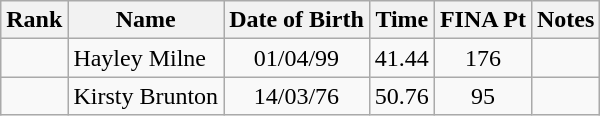<table class="wikitable sortable" style="text-align:center">
<tr>
<th>Rank</th>
<th>Name</th>
<th>Date of Birth</th>
<th>Time</th>
<th>FINA Pt</th>
<th>Notes</th>
</tr>
<tr>
<td></td>
<td align=left> Hayley Milne</td>
<td>01/04/99</td>
<td>41.44</td>
<td>176</td>
<td></td>
</tr>
<tr>
<td></td>
<td align=left> Kirsty Brunton</td>
<td>14/03/76</td>
<td>50.76</td>
<td>95</td>
<td></td>
</tr>
</table>
